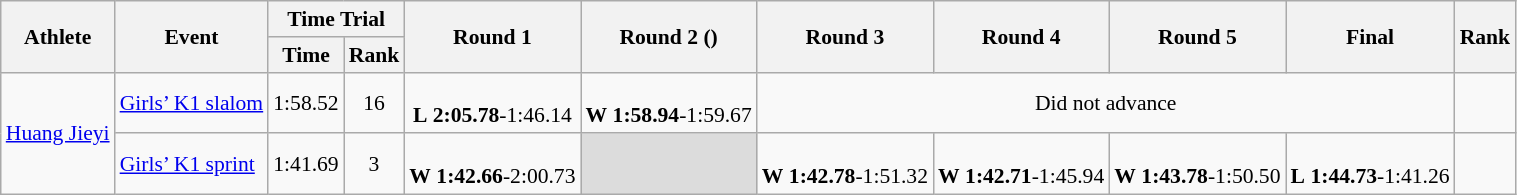<table class="wikitable" border="1" style="font-size:90%">
<tr>
<th rowspan=2>Athlete</th>
<th rowspan=2>Event</th>
<th colspan=2>Time Trial</th>
<th rowspan=2>Round 1</th>
<th rowspan=2>Round 2 ()</th>
<th rowspan=2>Round 3</th>
<th rowspan=2>Round 4</th>
<th rowspan=2>Round 5</th>
<th rowspan=2>Final</th>
<th rowspan=2>Rank</th>
</tr>
<tr>
<th>Time</th>
<th>Rank</th>
</tr>
<tr>
<td rowspan=2><a href='#'>Huang Jieyi</a></td>
<td><a href='#'>Girls’ K1 slalom</a></td>
<td align=center>1:58.52</td>
<td align=center>16</td>
<td align=center><br><strong>L</strong> <strong>2:05.78</strong>-1:46.14</td>
<td align=center><br><strong>W</strong> <strong>1:58.94</strong>-1:59.67</td>
<td align=center colspan=4>Did not advance</td>
</tr>
<tr>
<td><a href='#'>Girls’ K1 sprint</a></td>
<td align=center>1:41.69</td>
<td align=center>3</td>
<td align=center><br><strong>W</strong> <strong>1:42.66</strong>-2:00.73</td>
<td bgcolor=#DCDCDC></td>
<td align=center><br><strong>W</strong> <strong>1:42.78</strong>-1:51.32</td>
<td align=center><br><strong>W</strong> <strong>1:42.71</strong>-1:45.94</td>
<td align=center><br><strong>W</strong> <strong>1:43.78</strong>-1:50.50</td>
<td align=center><br><strong>L</strong> <strong>1:44.73</strong>-1:41.26</td>
<td align=center></td>
</tr>
</table>
